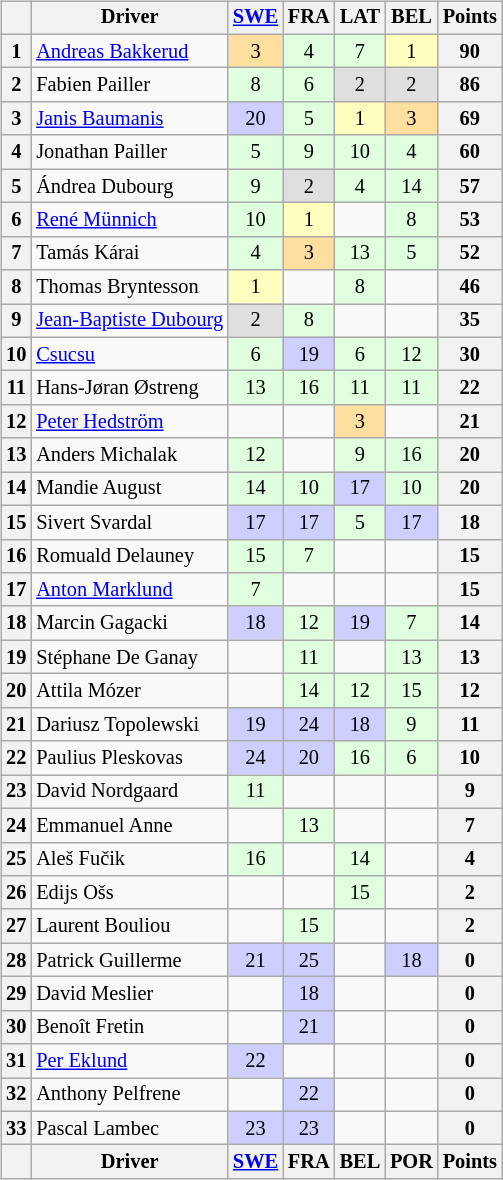<table>
<tr>
<td><br><table class="wikitable" style="font-size:85%; text-align:center;">
<tr>
<th></th>
<th>Driver</th>
<th><a href='#'>SWE</a><br></th>
<th>FRA<br></th>
<th>LAT<br></th>
<th>BEL<br></th>
<th>Points</th>
</tr>
<tr>
<th>1</th>
<td align="left"> <a href='#'>Andreas Bakkerud</a></td>
<td style="background:#ffdf9f;">3</td>
<td style="background:#dfffdf;">4</td>
<td style="background:#dfffdf;">7</td>
<td style="background:#ffffbf;">1</td>
<th>90</th>
</tr>
<tr>
<th>2</th>
<td align="left"> Fabien Pailler</td>
<td style="background:#dfffdf;">8</td>
<td style="background:#dfffdf;">6</td>
<td style="background:#dfdfdf;">2</td>
<td style="background:#dfdfdf;">2</td>
<th>86</th>
</tr>
<tr>
<th>3</th>
<td align="left"> <a href='#'>Janis Baumanis</a></td>
<td style="background:#CFCFFF;">20</td>
<td style="background:#dfffdf;">5</td>
<td style="background:#ffffbf;">1</td>
<td style="background:#ffdf9f;">3</td>
<th>69</th>
</tr>
<tr>
<th>4</th>
<td align="left"> Jonathan Pailler</td>
<td style="background:#dfffdf;">5</td>
<td style="background:#dfffdf;">9</td>
<td style="background:#dfffdf;">10</td>
<td style="background:#dfffdf;">4</td>
<th>60</th>
</tr>
<tr>
<th>5</th>
<td align="left"> Ándrea Dubourg</td>
<td style="background:#dfffdf;">9</td>
<td style="background:#dfdfdf;">2</td>
<td style="background:#dfffdf;">4</td>
<td style="background:#dfffdf;">14</td>
<th>57</th>
</tr>
<tr>
<th>6</th>
<td align="left"> <a href='#'>René Münnich</a></td>
<td style="background:#dfffdf;">10</td>
<td style="background:#ffffbf;">1</td>
<td></td>
<td style="background:#dfffdf;">8</td>
<th>53</th>
</tr>
<tr>
<th>7</th>
<td align="left"> Tamás Kárai</td>
<td style="background:#dfffdf;">4</td>
<td style="background:#ffdf9f;">3</td>
<td style="background:#dfffdf;">13</td>
<td style="background:#dfffdf;">5</td>
<th>52</th>
</tr>
<tr>
<th>8</th>
<td align="left"> Thomas Bryntesson</td>
<td style="background:#ffffbf;">1</td>
<td></td>
<td style="background:#dfffdf;">8</td>
<td></td>
<th>46</th>
</tr>
<tr>
<th>9</th>
<td align="left"> <a href='#'>Jean-Baptiste Dubourg</a></td>
<td style="background:#dfdfdf;">2</td>
<td style="background:#dfffdf;">8</td>
<td></td>
<td></td>
<th>35</th>
</tr>
<tr>
<th>10</th>
<td align="left"> <a href='#'>Csucsu</a></td>
<td style="background:#dfffdf;">6</td>
<td style="background:#CFCFFF;">19</td>
<td style="background:#dfffdf;">6</td>
<td style="background:#dfffdf;">12</td>
<th>30</th>
</tr>
<tr>
<th>11</th>
<td align="left"> Hans-Jøran Østreng</td>
<td style="background:#dfffdf;">13</td>
<td style="background:#dfffdf;">16</td>
<td style="background:#dfffdf;">11</td>
<td style="background:#dfffdf;">11</td>
<th>22</th>
</tr>
<tr>
<th>12</th>
<td align="left"> <a href='#'>Peter Hedström</a></td>
<td></td>
<td></td>
<td style="background:#ffdf9f;">3</td>
<td></td>
<th>21</th>
</tr>
<tr>
<th>13</th>
<td align="left"> Anders Michalak</td>
<td style="background:#dfffdf;">12</td>
<td></td>
<td style="background:#dfffdf;">9</td>
<td style="background:#dfffdf;">16</td>
<th>20</th>
</tr>
<tr>
<th>14</th>
<td align="left"> Mandie August</td>
<td style="background:#dfffdf;">14</td>
<td style="background:#dfffdf;">10</td>
<td style="background:#CFCFFF;">17</td>
<td style="background:#dfffdf;">10</td>
<th>20</th>
</tr>
<tr>
<th>15</th>
<td align="left"> Sivert Svardal</td>
<td style="background:#CFCFFF;">17</td>
<td style="background:#CFCFFF;">17</td>
<td style="background:#dfffdf;">5</td>
<td style="background:#CFCFFF;">17</td>
<th>18</th>
</tr>
<tr>
<th>16</th>
<td align="left"> Romuald Delauney</td>
<td style="background:#dfffdf;">15</td>
<td style="background:#dfffdf;">7</td>
<td></td>
<td></td>
<th>15</th>
</tr>
<tr>
<th>17</th>
<td align="left"> <a href='#'>Anton Marklund</a></td>
<td style="background:#dfffdf;">7</td>
<td></td>
<td></td>
<td></td>
<th>15</th>
</tr>
<tr>
<th>18</th>
<td align="left"> Marcin Gagacki</td>
<td style="background:#CFCFFF;">18</td>
<td style="background:#dfffdf;">12</td>
<td style="background:#CFCFFF;">19</td>
<td style="background:#dfffdf;">7</td>
<th>14</th>
</tr>
<tr>
<th>19</th>
<td align="left"> Stéphane De Ganay</td>
<td></td>
<td style="background:#dfffdf;">11</td>
<td></td>
<td style="background:#dfffdf;">13</td>
<th>13</th>
</tr>
<tr>
<th>20</th>
<td align="left"> Attila Mózer</td>
<td></td>
<td style="background:#dfffdf;">14</td>
<td style="background:#dfffdf;">12</td>
<td style="background:#dfffdf;">15</td>
<th>12</th>
</tr>
<tr>
<th>21</th>
<td align="left"> Dariusz Topolewski</td>
<td style="background:#CFCFFF;">19</td>
<td style="background:#CFCFFF;">24</td>
<td style="background:#CFCFFF;">18</td>
<td style="background:#dfffdf;">9</td>
<th>11</th>
</tr>
<tr>
<th>22</th>
<td align="left"> Paulius Pleskovas</td>
<td style="background:#CFCFFF;">24</td>
<td style="background:#CFCFFF;">20</td>
<td style="background:#dfffdf;">16</td>
<td style="background:#dfffdf;">6</td>
<th>10</th>
</tr>
<tr>
<th>23</th>
<td align="left"> David Nordgaard</td>
<td style="background:#dfffdf;">11</td>
<td></td>
<td></td>
<td></td>
<th>9</th>
</tr>
<tr>
<th>24</th>
<td align="left"> Emmanuel Anne</td>
<td></td>
<td style="background:#dfffdf;">13</td>
<td></td>
<td></td>
<th>7</th>
</tr>
<tr>
<th>25</th>
<td align="left"> Aleš Fučik</td>
<td style="background:#dfffdf;">16</td>
<td></td>
<td style="background:#dfffdf;">14</td>
<td></td>
<th>4</th>
</tr>
<tr>
<th>26</th>
<td align="left"> Edijs Ošs</td>
<td></td>
<td></td>
<td style="background:#dfffdf;">15</td>
<td></td>
<th>2</th>
</tr>
<tr>
<th>27</th>
<td align="left"> Laurent Bouliou</td>
<td></td>
<td style="background:#dfffdf;">15</td>
<td></td>
<td></td>
<th>2</th>
</tr>
<tr>
<th>28</th>
<td align="left"> Patrick Guillerme</td>
<td style="background:#CFCFFF;">21</td>
<td style="background:#CFCFFF;">25</td>
<td></td>
<td style="background:#CFCFFF;">18</td>
<th>0</th>
</tr>
<tr>
<th>29</th>
<td align="left"> David Meslier</td>
<td></td>
<td style="background:#CFCFFF;">18</td>
<td></td>
<td></td>
<th>0</th>
</tr>
<tr>
<th>30</th>
<td align="left"> Benoît Fretin</td>
<td></td>
<td style="background:#CFCFFF;">21</td>
<td></td>
<td></td>
<th>0</th>
</tr>
<tr>
<th>31</th>
<td align="left"> <a href='#'>Per Eklund</a></td>
<td style="background:#CFCFFF;">22</td>
<td></td>
<td></td>
<td></td>
<th>0</th>
</tr>
<tr>
<th>32</th>
<td align="left"> Anthony Pelfrene</td>
<td></td>
<td style="background:#CFCFFF;">22</td>
<td></td>
<td></td>
<th>0</th>
</tr>
<tr>
<th>33</th>
<td align="left"> Pascal Lambec</td>
<td style="background:#CFCFFF;">23</td>
<td style="background:#CFCFFF;">23</td>
<td></td>
<td></td>
<th>0</th>
</tr>
<tr>
<th></th>
<th>Driver</th>
<th><a href='#'>SWE</a><br></th>
<th>FRA<br></th>
<th>BEL<br></th>
<th>POR<br></th>
<th>Points</th>
</tr>
</table>
</td>
<td valign="top"><br></td>
</tr>
</table>
